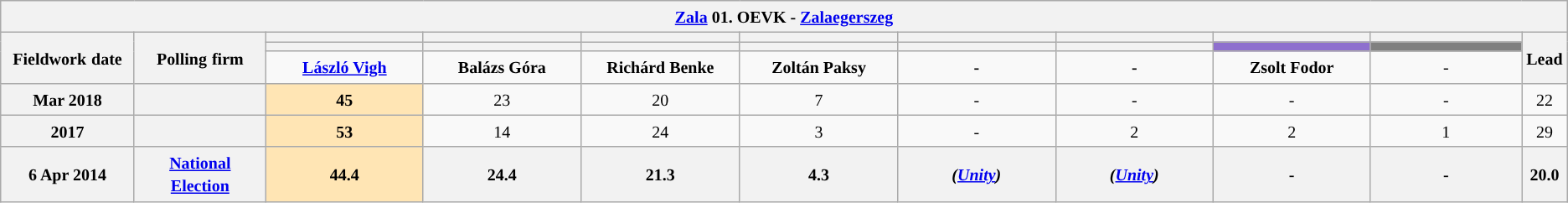<table class="wikitable mw-collapsible mw-collapsed" style="text-align:center">
<tr>
<th colspan="11" style="width: 980pt;"><small><a href='#'>Zala</a> 01. OEVK - <a href='#'>Zalaegerszeg</a></small></th>
</tr>
<tr>
<th rowspan="3" style="width: 80pt;"><small>Fieldwork</small> <small>date</small></th>
<th rowspan="3" style="width: 80pt;"><strong><small>Polling</small> <small>firm</small></strong></th>
<th style="width: 100pt;"><small></small></th>
<th style="width: 100pt;"><small> </small></th>
<th style="width: 100pt;"></th>
<th style="width: 100pt;"></th>
<th style="width: 100pt;"></th>
<th style="width: 100pt;"></th>
<th style="width: 100pt;"></th>
<th style="width: 100pt;"></th>
<th rowspan="3" style="width: 20pt;"><small>Lead</small></th>
</tr>
<tr>
<th style="color:inherit;background:"></th>
<th style="color:inherit;background:"></th>
<th style="color:inherit;background:"></th>
<th style="color:inherit;background:"></th>
<th style="color:inherit;background:"></th>
<th style="color:inherit;background:"></th>
<th style="color:inherit;background:#8E6FCE;"></th>
<th style="color:inherit;background:#808080;"></th>
</tr>
<tr>
<td><a href='#'><strong><small>László Vigh</small></strong></a></td>
<td><strong><small>Balázs Góra</small></strong></td>
<td><strong><small>Richárd Benke</small></strong></td>
<td><strong><small>Zoltán Paksy</small></strong></td>
<td><strong><small>-</small></strong></td>
<td><strong><small>-</small></strong></td>
<td><strong><small>Zsolt Fodor</small></strong></td>
<td><small>-</small></td>
</tr>
<tr>
<th><small>Mar 2018</small></th>
<th><small></small></th>
<td style="background:#FFE5B4"><strong><small>45</small></strong></td>
<td><small>23</small></td>
<td><small>20</small></td>
<td><small>7</small></td>
<td><small>-</small></td>
<td><small>-</small></td>
<td><small>-</small></td>
<td><small>-</small></td>
<td style="background:"><small>22</small></td>
</tr>
<tr>
<th><small>2017</small></th>
<th><small></small></th>
<td style="background:#FFE5B4"><strong><small>53</small></strong></td>
<td><small>14</small></td>
<td><small>24</small></td>
<td><small>3</small></td>
<td><small>-</small></td>
<td><small>2</small></td>
<td><small>2</small></td>
<td><small>1</small></td>
<td style="background:"><small>29</small></td>
</tr>
<tr>
<th><small>6 Apr 2014</small></th>
<th><a href='#'><small>National Election</small></a></th>
<th style="background:#FFE5B4"><strong><small>44.4</small></strong></th>
<th><small>24.4</small></th>
<th><small>21.3</small></th>
<th><small>4.3</small></th>
<th><small><em>(<a href='#'>Unity</a>)</em></small></th>
<th><small><em>(<a href='#'>Unity</a>)</em></small></th>
<th><small>-</small></th>
<th><small>-</small></th>
<th style="background:"><small>20.0</small></th>
</tr>
</table>
